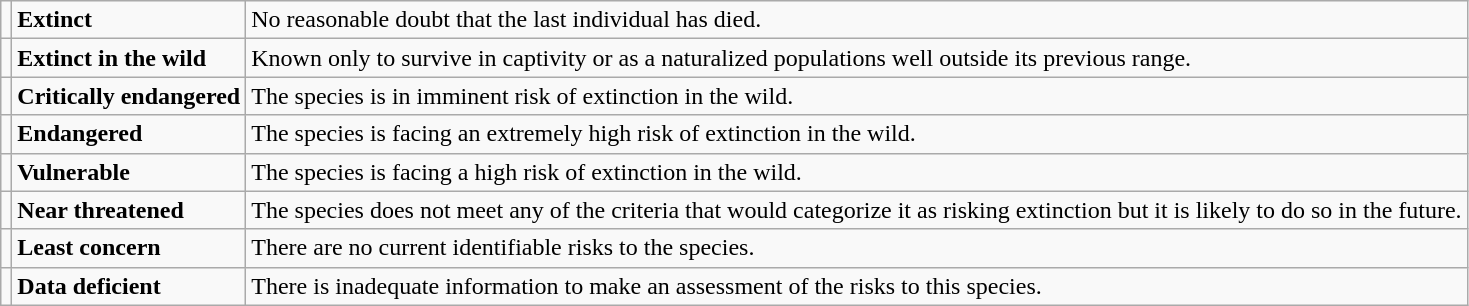<table class="wikitable" style="text-align:left">
<tr>
<td></td>
<td><strong>Extinct</strong></td>
<td>No reasonable doubt that the last individual has died.</td>
</tr>
<tr>
<td></td>
<td><strong>Extinct in the wild</strong></td>
<td>Known only to survive in captivity or as a naturalized populations well outside its previous range.</td>
</tr>
<tr>
<td></td>
<td><strong>Critically endangered</strong></td>
<td>The species is in imminent risk of extinction in the wild.</td>
</tr>
<tr>
<td></td>
<td><strong>Endangered</strong></td>
<td>The species is facing an extremely high risk of extinction in the wild.</td>
</tr>
<tr>
<td></td>
<td><strong>Vulnerable</strong></td>
<td>The species is facing a high risk of extinction in the wild.</td>
</tr>
<tr>
<td></td>
<td><strong>Near threatened</strong></td>
<td>The species does not meet any of the criteria that would categorize it as risking extinction but it is likely to do so in the future.</td>
</tr>
<tr>
<td></td>
<td><strong>Least concern</strong></td>
<td>There are no current identifiable risks to the species.</td>
</tr>
<tr>
<td></td>
<td><strong>Data deficient</strong></td>
<td>There is inadequate information to make an assessment of the risks to this species.</td>
</tr>
</table>
